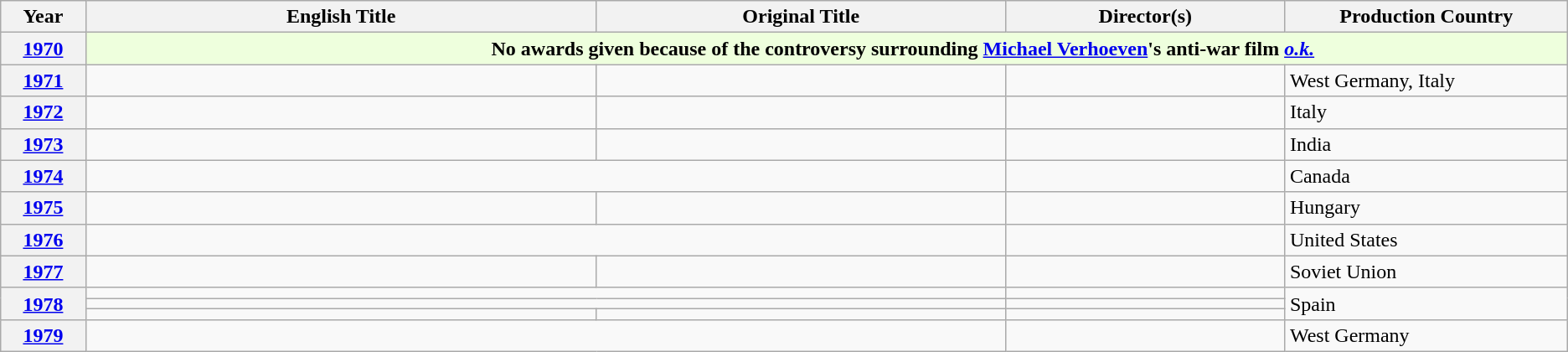<table class="wikitable unsortable">
<tr>
<th scope="col" style="width:1%;">Year</th>
<th scope="col" style="width:10%;">English Title</th>
<th scope="col" style="width:8%;">Original Title</th>
<th scope="col" style="width:5%;">Director(s)</th>
<th scope="col" style="width:5%;">Production Country</th>
</tr>
<tr>
<th style="text-align:center;"><a href='#'>1970</a></th>
<th colspan="4" style="background-color:#EFD; padding-left:10%" data-sort-value="ω">No awards given because of the controversy surrounding <a href='#'>Michael Verhoeven</a>'s anti-war film <em><a href='#'>o.k.</a></em></th>
</tr>
<tr>
<th style="text-align:center;"><a href='#'>1971</a></th>
<td></td>
<td></td>
<td></td>
<td>West Germany, Italy</td>
</tr>
<tr>
<th style="text-align:center;"><a href='#'>1972</a></th>
<td></td>
<td></td>
<td></td>
<td>Italy</td>
</tr>
<tr>
<th style="text-align:center;"><a href='#'>1973</a></th>
<td></td>
<td></td>
<td></td>
<td>India</td>
</tr>
<tr>
<th style="text-align:center;"><a href='#'>1974</a></th>
<td colspan="2"></td>
<td></td>
<td>Canada</td>
</tr>
<tr>
<th style="text-align:center;"><a href='#'>1975</a></th>
<td></td>
<td></td>
<td></td>
<td>Hungary</td>
</tr>
<tr>
<th style="text-align:center;"><a href='#'>1976</a></th>
<td colspan="2"></td>
<td></td>
<td>United States</td>
</tr>
<tr>
<th style="text-align:center;"><a href='#'>1977</a></th>
<td></td>
<td></td>
<td></td>
<td>Soviet Union</td>
</tr>
<tr>
<th rowspan="3" style="text-align:center;"><a href='#'>1978</a></th>
<td colspan="2"></td>
<td></td>
<td rowspan="3">Spain</td>
</tr>
<tr>
<td colspan="2"></td>
<td></td>
</tr>
<tr>
<td></td>
<td></td>
<td></td>
</tr>
<tr>
<th style="text-align:center;"><a href='#'>1979</a></th>
<td colspan="2"></td>
<td></td>
<td>West Germany</td>
</tr>
</table>
